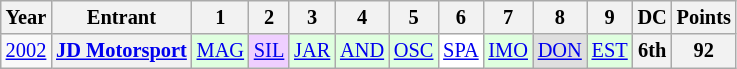<table class="wikitable" style="text-align:center; font-size:85%">
<tr>
<th>Year</th>
<th>Entrant</th>
<th>1</th>
<th>2</th>
<th>3</th>
<th>4</th>
<th>5</th>
<th>6</th>
<th>7</th>
<th>8</th>
<th>9</th>
<th>DC</th>
<th>Points</th>
</tr>
<tr>
<td><a href='#'>2002</a></td>
<th nowrap><a href='#'>JD Motorsport</a></th>
<td style="background:#DFFFDF;"><a href='#'>MAG</a><br></td>
<td style="background:#EFCFFF;"><a href='#'>SIL</a><br></td>
<td style="background:#DFFFDF;"><a href='#'>JAR</a><br></td>
<td style="background:#DFFFDF;"><a href='#'>AND</a><br></td>
<td style="background:#DFFFDF;"><a href='#'>OSC</a><br></td>
<td style="background:#FFFFFF;"><a href='#'>SPA</a><br></td>
<td style="background:#DFFFDF;"><a href='#'>IMO</a><br></td>
<td style="background:#DFDFDF;"><a href='#'>DON</a><br></td>
<td style="background:#DFFFDF;"><a href='#'>EST</a><br></td>
<th>6th</th>
<th>92</th>
</tr>
</table>
